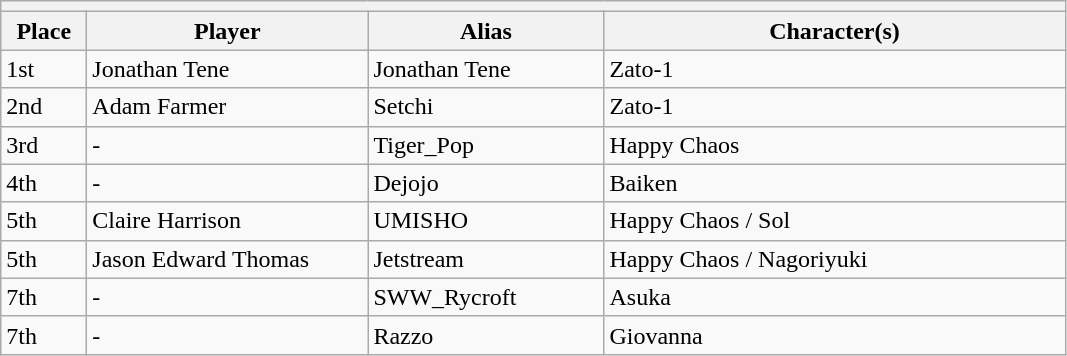<table class="wikitable">
<tr>
<th colspan="4"><em></em> </th>
</tr>
<tr>
<th style="width:50px;">Place</th>
<th style="width:180px;">Player</th>
<th style="width:150px;">Alias</th>
<th style="width:300px;">Character(s)</th>
</tr>
<tr>
<td>1st</td>
<td> Jonathan Tene</td>
<td>Jonathan Tene</td>
<td>Zato-1</td>
</tr>
<tr>
<td>2nd</td>
<td> Adam Farmer</td>
<td>Setchi</td>
<td>Zato-1</td>
</tr>
<tr>
<td>3rd</td>
<td> -</td>
<td>Tiger_Pop</td>
<td>Happy Chaos</td>
</tr>
<tr>
<td>4th</td>
<td> -</td>
<td>Dejojo</td>
<td>Baiken</td>
</tr>
<tr>
<td>5th</td>
<td> Claire Harrison</td>
<td>UMISHO</td>
<td>Happy Chaos / Sol</td>
</tr>
<tr>
<td>5th</td>
<td> Jason Edward Thomas</td>
<td>Jetstream</td>
<td>Happy Chaos / Nagoriyuki</td>
</tr>
<tr>
<td>7th</td>
<td> -</td>
<td>SWW_Rycroft</td>
<td>Asuka</td>
</tr>
<tr>
<td>7th</td>
<td> -</td>
<td>Razzo</td>
<td>Giovanna</td>
</tr>
</table>
